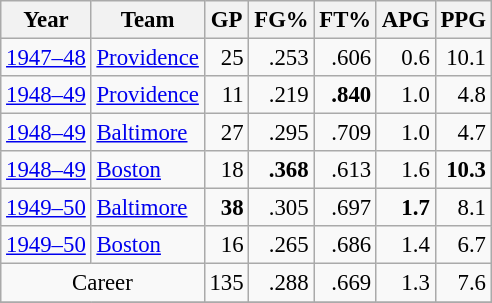<table class="wikitable sortable" style="font-size:95%; text-align:right;">
<tr>
<th>Year</th>
<th>Team</th>
<th>GP</th>
<th>FG%</th>
<th>FT%</th>
<th>APG</th>
<th>PPG</th>
</tr>
<tr>
<td style="text-align:left;"><a href='#'>1947–48</a></td>
<td style="text-align:left;"><a href='#'>Providence</a></td>
<td>25</td>
<td>.253</td>
<td>.606</td>
<td>0.6</td>
<td>10.1</td>
</tr>
<tr>
<td style="text-align:left;"><a href='#'>1948–49</a></td>
<td style="text-align:left;"><a href='#'>Providence</a></td>
<td>11</td>
<td>.219</td>
<td><strong>.840</strong></td>
<td>1.0</td>
<td>4.8</td>
</tr>
<tr>
<td style="text-align:left;"><a href='#'>1948–49</a></td>
<td style="text-align:left;"><a href='#'>Baltimore</a></td>
<td>27</td>
<td>.295</td>
<td>.709</td>
<td>1.0</td>
<td>4.7</td>
</tr>
<tr>
<td style="text-align:left;"><a href='#'>1948–49</a></td>
<td style="text-align:left;"><a href='#'>Boston</a></td>
<td>18</td>
<td><strong>.368</strong></td>
<td>.613</td>
<td>1.6</td>
<td><strong>10.3</strong></td>
</tr>
<tr>
<td style="text-align:left;"><a href='#'>1949–50</a></td>
<td style="text-align:left;"><a href='#'>Baltimore</a></td>
<td><strong>38</strong></td>
<td>.305</td>
<td>.697</td>
<td><strong>1.7</strong></td>
<td>8.1</td>
</tr>
<tr>
<td style="text-align:left;"><a href='#'>1949–50</a></td>
<td style="text-align:left;"><a href='#'>Boston</a></td>
<td>16</td>
<td>.265</td>
<td>.686</td>
<td>1.4</td>
<td>6.7</td>
</tr>
<tr>
<td style="text-align:center;" colspan="2">Career</td>
<td>135</td>
<td>.288</td>
<td>.669</td>
<td>1.3</td>
<td>7.6</td>
</tr>
<tr>
</tr>
</table>
